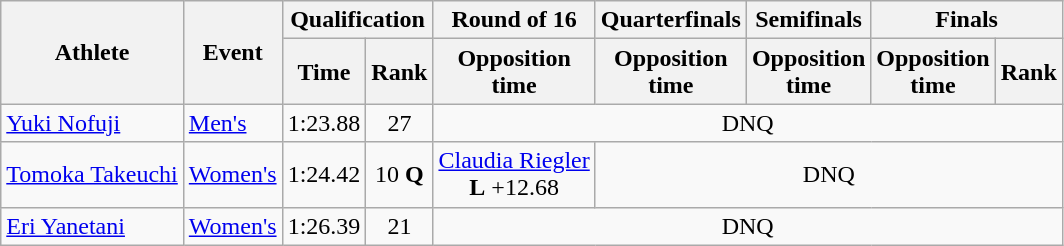<table class="wikitable">
<tr>
<th rowspan="2">Athlete</th>
<th rowspan="2">Event</th>
<th colspan="2">Qualification</th>
<th>Round of 16</th>
<th>Quarterfinals</th>
<th>Semifinals</th>
<th colspan=2>Finals</th>
</tr>
<tr>
<th>Time</th>
<th>Rank</th>
<th>Opposition<br>time</th>
<th>Opposition<br>time</th>
<th>Opposition<br>time</th>
<th>Opposition<br>time</th>
<th>Rank</th>
</tr>
<tr>
<td><a href='#'>Yuki Nofuji</a></td>
<td><a href='#'>Men's</a></td>
<td align=center>1:23.88</td>
<td align=center>27</td>
<td align=center colspan=5>DNQ</td>
</tr>
<tr>
<td><a href='#'>Tomoka Takeuchi</a></td>
<td><a href='#'>Women's</a></td>
<td align=center>1:24.42</td>
<td align=center>10 <strong>Q</strong></td>
<td align=center> <a href='#'>Claudia Riegler</a><br><strong>L</strong> +12.68</td>
<td align=center colspan=4>DNQ</td>
</tr>
<tr>
<td><a href='#'>Eri Yanetani</a></td>
<td><a href='#'>Women's</a></td>
<td align=center>1:26.39</td>
<td align=center>21</td>
<td align=center colspan=5>DNQ</td>
</tr>
</table>
